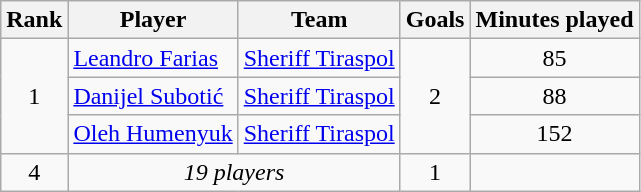<table class="wikitable" style="text-align:center">
<tr>
<th>Rank</th>
<th>Player</th>
<th>Team</th>
<th>Goals</th>
<th>Minutes played</th>
</tr>
<tr>
<td rowspan=3>1</td>
<td align=left> <a href='#'>Leandro Farias</a></td>
<td align=left><a href='#'>Sheriff Tiraspol</a></td>
<td rowspan=3>2</td>
<td>85</td>
</tr>
<tr>
<td align=left> <a href='#'>Danijel Subotić</a></td>
<td align=left><a href='#'>Sheriff Tiraspol</a></td>
<td>88</td>
</tr>
<tr>
<td align=left> <a href='#'>Oleh Humenyuk</a></td>
<td align=left><a href='#'>Sheriff Tiraspol</a></td>
<td>152</td>
</tr>
<tr>
<td>4</td>
<td colspan=2><em>19 players</em></td>
<td>1</td>
<td></td>
</tr>
</table>
